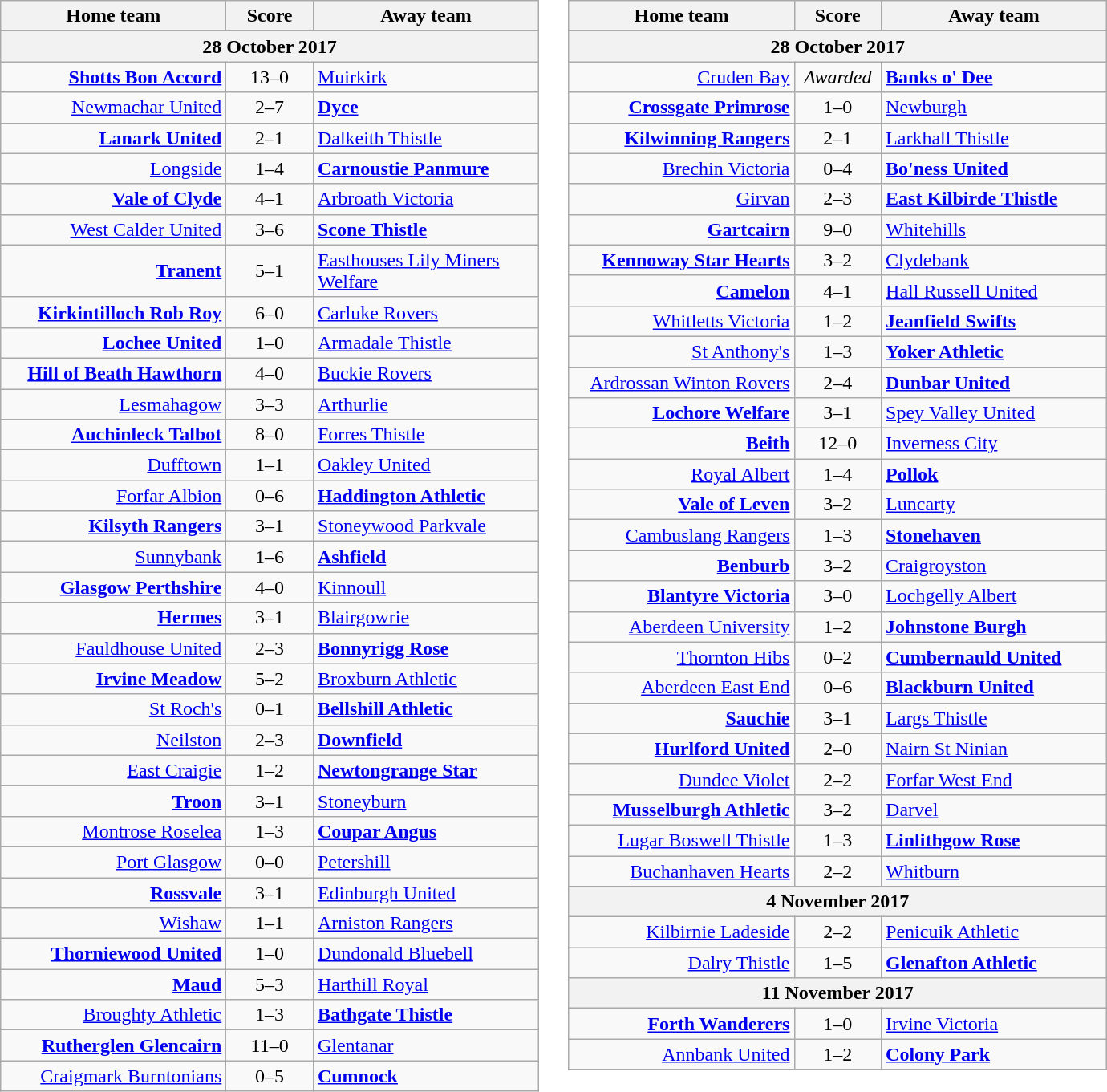<table border=0 cellpadding=4 cellspacing=0>
<tr>
<td valign="top"><br><table class="wikitable" style="border-collapse: collapse;">
<tr>
<th align="right" width="180">Home team</th>
<th align="center" width="65">Score</th>
<th align="left" width="180">Away team</th>
</tr>
<tr>
<th colspan="3" align="center">28 October 2017</th>
</tr>
<tr>
<td style="text-align:right;"><strong><a href='#'>Shotts Bon Accord</a></strong></td>
<td style="text-align:center;">13–0</td>
<td style="text-align:left;"><a href='#'>Muirkirk</a></td>
</tr>
<tr>
<td style="text-align:right;"><a href='#'>Newmachar United</a></td>
<td style="text-align:center;">2–7</td>
<td style="text-align:left;"><strong><a href='#'>Dyce</a></strong></td>
</tr>
<tr>
<td style="text-align:right;"><strong><a href='#'>Lanark United</a></strong></td>
<td style="text-align:center;">2–1</td>
<td style="text-align:left;"><a href='#'>Dalkeith Thistle</a></td>
</tr>
<tr>
<td style="text-align:right;"><a href='#'>Longside</a></td>
<td style="text-align:center;">1–4</td>
<td style="text-align:left;"><strong><a href='#'>Carnoustie Panmure</a></strong></td>
</tr>
<tr>
<td style="text-align:right;"><strong><a href='#'>Vale of Clyde</a></strong></td>
<td style="text-align:center;">4–1</td>
<td style="text-align:left;"><a href='#'>Arbroath Victoria</a></td>
</tr>
<tr>
<td style="text-align:right;"><a href='#'>West Calder United</a></td>
<td style="text-align:center;">3–6</td>
<td style="text-align:left;"><strong><a href='#'>Scone Thistle</a></strong></td>
</tr>
<tr>
<td style="text-align:right;"><strong><a href='#'>Tranent</a></strong></td>
<td style="text-align:center;">5–1</td>
<td style="text-align:left;"><a href='#'>Easthouses Lily Miners Welfare</a></td>
</tr>
<tr>
<td style="text-align:right;"><strong><a href='#'>Kirkintilloch Rob Roy</a></strong></td>
<td style="text-align:center;">6–0</td>
<td style="text-align:left;"><a href='#'>Carluke Rovers</a></td>
</tr>
<tr>
<td style="text-align:right;"><strong><a href='#'>Lochee United</a></strong></td>
<td style="text-align:center;">1–0</td>
<td style="text-align:left;"><a href='#'>Armadale Thistle</a></td>
</tr>
<tr>
<td style="text-align:right;"><strong><a href='#'>Hill of Beath Hawthorn</a></strong></td>
<td style="text-align:center;">4–0</td>
<td style="text-align:left;"><a href='#'>Buckie Rovers</a></td>
</tr>
<tr>
<td style="text-align:right;"><a href='#'>Lesmahagow</a></td>
<td style="text-align:center;">3–3</td>
<td style="text-align:left;"><a href='#'>Arthurlie</a></td>
</tr>
<tr>
<td style="text-align:right;"><strong><a href='#'>Auchinleck Talbot</a></strong></td>
<td style="text-align:center;">8–0</td>
<td style="text-align:left;"><a href='#'>Forres Thistle</a></td>
</tr>
<tr>
<td style="text-align:right;"><a href='#'>Dufftown</a></td>
<td style="text-align:center;">1–1</td>
<td style="text-align:left;"><a href='#'>Oakley United</a></td>
</tr>
<tr>
<td style="text-align:right;"><a href='#'>Forfar Albion</a></td>
<td style="text-align:center;">0–6</td>
<td style="text-align:left;"><strong><a href='#'>Haddington Athletic</a></strong></td>
</tr>
<tr>
<td style="text-align:right;"><strong><a href='#'>Kilsyth Rangers</a></strong></td>
<td style="text-align:center;">3–1</td>
<td style="text-align:left;"><a href='#'>Stoneywood Parkvale</a></td>
</tr>
<tr>
<td style="text-align:right;"><a href='#'>Sunnybank</a></td>
<td style="text-align:center;">1–6</td>
<td style="text-align:left;"><strong><a href='#'>Ashfield</a></strong></td>
</tr>
<tr>
<td style="text-align:right;"><strong><a href='#'>Glasgow Perthshire</a></strong></td>
<td style="text-align:center;">4–0</td>
<td style="text-align:left;"><a href='#'>Kinnoull</a></td>
</tr>
<tr>
<td style="text-align:right;"><strong><a href='#'>Hermes</a></strong></td>
<td style="text-align:center;">3–1</td>
<td style="text-align:left;"><a href='#'>Blairgowrie</a></td>
</tr>
<tr>
<td style="text-align:right;"><a href='#'>Fauldhouse United</a></td>
<td style="text-align:center;">2–3</td>
<td style="text-align:left;"><strong><a href='#'>Bonnyrigg Rose</a></strong></td>
</tr>
<tr>
<td style="text-align:right;"><strong><a href='#'>Irvine Meadow</a></strong></td>
<td style="text-align:center;">5–2</td>
<td style="text-align:left;"><a href='#'>Broxburn Athletic</a></td>
</tr>
<tr>
<td style="text-align:right;"><a href='#'>St Roch's</a></td>
<td style="text-align:center;">0–1</td>
<td style="text-align:left;"><strong><a href='#'>Bellshill Athletic</a></strong></td>
</tr>
<tr>
<td style="text-align:right;"><a href='#'>Neilston</a></td>
<td style="text-align:center;">2–3</td>
<td style="text-align:left;"><strong><a href='#'>Downfield</a></strong></td>
</tr>
<tr>
<td style="text-align:right;"><a href='#'>East Craigie</a></td>
<td style="text-align:center;">1–2</td>
<td style="text-align:left;"><strong><a href='#'>Newtongrange Star</a></strong></td>
</tr>
<tr>
<td style="text-align:right;"><strong><a href='#'>Troon</a></strong></td>
<td style="text-align:center;">3–1</td>
<td style="text-align:left;"><a href='#'>Stoneyburn</a></td>
</tr>
<tr>
<td style="text-align:right;"><a href='#'>Montrose Roselea</a></td>
<td style="text-align:center;">1–3</td>
<td style="text-align:left;"><strong><a href='#'>Coupar Angus</a></strong></td>
</tr>
<tr>
<td style="text-align:right;"><a href='#'>Port Glasgow</a></td>
<td style="text-align:center;">0–0</td>
<td style="text-align:left;"><a href='#'>Petershill</a></td>
</tr>
<tr>
<td style="text-align:right;"><strong><a href='#'>Rossvale</a></strong></td>
<td style="text-align:center;">3–1</td>
<td style="text-align:left;"><a href='#'>Edinburgh United</a></td>
</tr>
<tr>
<td style="text-align:right;"><a href='#'>Wishaw</a></td>
<td style="text-align:center;">1–1</td>
<td style="text-align:left;"><a href='#'>Arniston Rangers</a></td>
</tr>
<tr>
<td style="text-align:right;"><strong><a href='#'>Thorniewood United</a></strong></td>
<td style="text-align:center;">1–0</td>
<td style="text-align:left;"><a href='#'>Dundonald Bluebell</a></td>
</tr>
<tr>
<td style="text-align:right;"><strong><a href='#'>Maud</a></strong></td>
<td style="text-align:center;">5–3</td>
<td style="text-align:left;"><a href='#'>Harthill Royal</a></td>
</tr>
<tr>
<td style="text-align:right;"><a href='#'>Broughty Athletic</a></td>
<td style="text-align:center;">1–3</td>
<td style="text-align:left;"><strong><a href='#'>Bathgate Thistle</a></strong></td>
</tr>
<tr>
<td style="text-align:right;"><strong><a href='#'>Rutherglen Glencairn</a></strong></td>
<td style="text-align:center;">11–0</td>
<td style="text-align:left;"><a href='#'>Glentanar</a></td>
</tr>
<tr>
<td style="text-align:right;"><a href='#'>Craigmark Burntonians</a></td>
<td style="text-align:center;">0–5</td>
<td style="text-align:left;"><strong><a href='#'>Cumnock</a></strong></td>
</tr>
</table>
</td>
<td valign="top"><br><table class="wikitable">
<tr>
<th align="right" width="180">Home team</th>
<th align="center" width="65">Score</th>
<th align="left" width="180">Away team</th>
</tr>
<tr>
<th colspan="3" align="center">28 October 2017</th>
</tr>
<tr>
<td style="text-align:right;"><a href='#'>Cruden Bay</a></td>
<td style="text-align:center;"><em>Awarded</em></td>
<td style="text-align:left;"><strong><a href='#'>Banks o' Dee</a></strong></td>
</tr>
<tr>
<td style="text-align:right;"><strong><a href='#'>Crossgate Primrose</a></strong></td>
<td style="text-align:center;">1–0</td>
<td style="text-align:left;"><a href='#'>Newburgh</a></td>
</tr>
<tr>
<td style="text-align:right;"><strong><a href='#'>Kilwinning Rangers</a></strong></td>
<td style="text-align:center;">2–1</td>
<td style="text-align:left;"><a href='#'>Larkhall Thistle</a></td>
</tr>
<tr>
<td style="text-align:right;"><a href='#'>Brechin Victoria</a></td>
<td style="text-align:center;">0–4</td>
<td style="text-align:left;"><strong><a href='#'>Bo'ness United</a></strong></td>
</tr>
<tr>
<td style="text-align:right;"><a href='#'>Girvan</a></td>
<td style="text-align:center;">2–3</td>
<td style="text-align:left;"><strong><a href='#'>East Kilbirde Thistle</a></strong></td>
</tr>
<tr>
<td style="text-align:right;"><strong><a href='#'>Gartcairn</a></strong></td>
<td style="text-align:center;">9–0</td>
<td style="text-align:left;"><a href='#'>Whitehills</a></td>
</tr>
<tr>
<td style="text-align:right;"><strong><a href='#'>Kennoway Star Hearts</a></strong></td>
<td style="text-align:center;">3–2</td>
<td style="text-align:left;"><a href='#'>Clydebank</a></td>
</tr>
<tr>
<td style="text-align:right;"><strong><a href='#'>Camelon</a></strong></td>
<td style="text-align:center;">4–1</td>
<td style="text-align:left;"><a href='#'>Hall Russell United</a></td>
</tr>
<tr>
<td style="text-align:right;"><a href='#'>Whitletts Victoria</a></td>
<td style="text-align:center;">1–2</td>
<td style="text-align:left;"><strong><a href='#'>Jeanfield Swifts</a></strong></td>
</tr>
<tr>
<td style="text-align:right;"><a href='#'>St Anthony's</a></td>
<td style="text-align:center;">1–3</td>
<td style="text-align:left;"><strong><a href='#'>Yoker Athletic</a></strong></td>
</tr>
<tr>
<td style="text-align:right;"><a href='#'>Ardrossan Winton Rovers</a></td>
<td style="text-align:center;">2–4</td>
<td style="text-align:left;"><strong><a href='#'>Dunbar United</a></strong></td>
</tr>
<tr>
<td style="text-align:right;"><strong><a href='#'>Lochore Welfare</a></strong></td>
<td style="text-align:center;">3–1</td>
<td style="text-align:left;"><a href='#'>Spey Valley United</a></td>
</tr>
<tr>
<td style="text-align:right;"><strong><a href='#'>Beith</a></strong></td>
<td style="text-align:center;">12–0</td>
<td style="text-align:left;"><a href='#'>Inverness City</a></td>
</tr>
<tr>
<td style="text-align:right;"><a href='#'>Royal Albert</a></td>
<td style="text-align:center;">1–4</td>
<td style="text-align:left;"><strong><a href='#'>Pollok</a></strong></td>
</tr>
<tr>
<td style="text-align:right;"><strong><a href='#'>Vale of Leven</a></strong></td>
<td style="text-align:center;">3–2</td>
<td style="text-align:left;"><a href='#'>Luncarty</a></td>
</tr>
<tr>
<td style="text-align:right;"><a href='#'>Cambuslang Rangers</a></td>
<td style="text-align:center;">1–3</td>
<td style="text-align:left;"><strong><a href='#'>Stonehaven</a></strong></td>
</tr>
<tr>
<td style="text-align:right;"><strong><a href='#'>Benburb</a></strong></td>
<td style="text-align:center;">3–2</td>
<td style="text-align:left;"><a href='#'>Craigroyston</a></td>
</tr>
<tr>
<td style="text-align:right;"><strong><a href='#'>Blantyre Victoria</a></strong></td>
<td style="text-align:center;">3–0</td>
<td style="text-align:left;"><a href='#'>Lochgelly Albert</a></td>
</tr>
<tr>
<td style="text-align:right;"><a href='#'>Aberdeen University</a></td>
<td style="text-align:center;">1–2</td>
<td style="text-align:left;"><strong><a href='#'>Johnstone Burgh</a></strong></td>
</tr>
<tr>
<td style="text-align:right;"><a href='#'>Thornton Hibs</a></td>
<td style="text-align:center;">0–2</td>
<td style="text-align:left;"><strong><a href='#'>Cumbernauld United</a></strong></td>
</tr>
<tr>
<td style="text-align:right;"><a href='#'>Aberdeen East End</a></td>
<td style="text-align:center;">0–6</td>
<td style="text-align:left;"><strong><a href='#'>Blackburn United</a></strong></td>
</tr>
<tr>
<td style="text-align:right;"><strong><a href='#'>Sauchie</a></strong></td>
<td style="text-align:center;">3–1</td>
<td style="text-align:left;"><a href='#'>Largs Thistle</a></td>
</tr>
<tr>
<td style="text-align:right;"><strong><a href='#'>Hurlford United</a></strong></td>
<td style="text-align:center;">2–0</td>
<td style="text-align:left;"><a href='#'>Nairn St Ninian</a></td>
</tr>
<tr>
<td style="text-align:right;"><a href='#'>Dundee Violet</a></td>
<td style="text-align:center;">2–2</td>
<td style="text-align:left;"><a href='#'>Forfar West End</a></td>
</tr>
<tr>
<td style="text-align:right;"><strong><a href='#'>Musselburgh Athletic</a></strong></td>
<td style="text-align:center;">3–2</td>
<td style="text-align:left;"><a href='#'>Darvel</a></td>
</tr>
<tr>
<td style="text-align:right;"><a href='#'>Lugar Boswell Thistle</a></td>
<td style="text-align:center;">1–3</td>
<td style="text-align:left;"><strong><a href='#'>Linlithgow Rose</a></strong></td>
</tr>
<tr>
<td style="text-align:right;"><a href='#'>Buchanhaven Hearts</a></td>
<td style="text-align:center;">2–2</td>
<td style="text-align:left;"><a href='#'>Whitburn</a></td>
</tr>
<tr>
<th colspan="3" align="center">4 November 2017</th>
</tr>
<tr>
<td style="text-align:right;"><a href='#'>Kilbirnie Ladeside</a></td>
<td style="text-align:center;">2–2</td>
<td style="text-align:left;"><a href='#'>Penicuik Athletic</a></td>
</tr>
<tr>
<td style="text-align:right;"><a href='#'>Dalry Thistle</a></td>
<td style="text-align:center;">1–5</td>
<td style="text-align:left;"><strong><a href='#'>Glenafton Athletic</a></strong></td>
</tr>
<tr>
<th colspan="3" align="center">11 November 2017</th>
</tr>
<tr>
<td style="text-align:right;"><strong><a href='#'>Forth Wanderers</a></strong></td>
<td style="text-align:center;">1–0</td>
<td style="text-align:left;"><a href='#'>Irvine Victoria</a></td>
</tr>
<tr>
<td style="text-align:right;"><a href='#'>Annbank United</a></td>
<td style="text-align:center;">1–2</td>
<td style="text-align:left;"><strong><a href='#'>Colony Park</a></strong></td>
</tr>
</table>
</td>
</tr>
</table>
